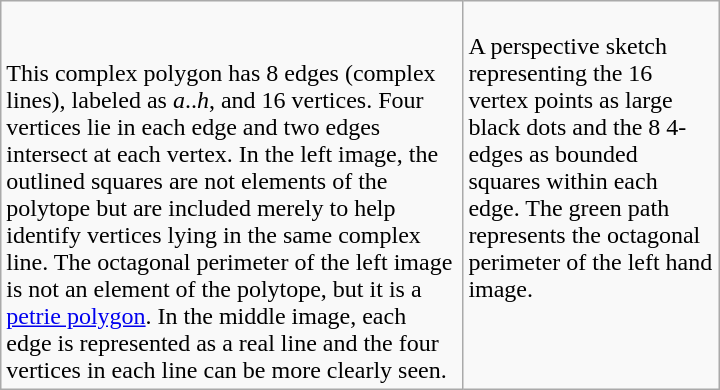<table class=wikitable align=right width=480>
<tr valign=top>
<td><br><br>This complex polygon has 8 edges (complex lines), labeled as <em>a</em>..<em>h</em>, and 16 vertices. Four vertices lie in each edge and two edges intersect at each vertex. In the left image, the outlined squares are not elements of the polytope but are included merely to help identify vertices lying in the same complex line. The octagonal perimeter of the left image is not an element of the polytope, but it is a <a href='#'>petrie polygon</a>. In the middle image, each edge is represented as a real line and the four vertices in each line can be more clearly seen.</td>
<td><br>A perspective sketch representing the 16 vertex points as large black dots and the 8 4-edges as bounded squares within each edge. The green path represents the octagonal perimeter of the left hand image.</td>
</tr>
</table>
